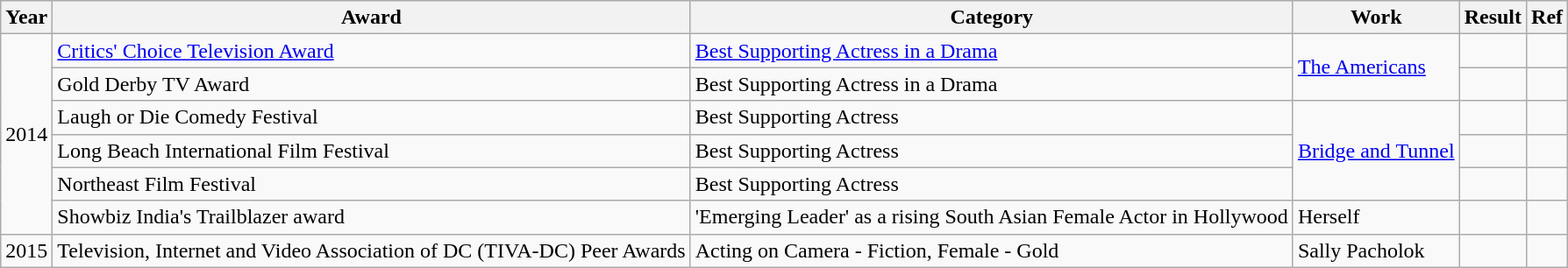<table class="wikitable">
<tr>
<th>Year</th>
<th>Award</th>
<th>Category</th>
<th>Work</th>
<th>Result</th>
<th>Ref</th>
</tr>
<tr>
<td rowspan="6">2014</td>
<td><a href='#'>Critics' Choice Television Award</a></td>
<td><a href='#'>Best Supporting Actress in a Drama</a></td>
<td rowspan="2"><a href='#'>The Americans</a></td>
<td></td>
<td></td>
</tr>
<tr>
<td>Gold Derby TV Award</td>
<td>Best Supporting Actress in a Drama</td>
<td></td>
<td></td>
</tr>
<tr>
<td>Laugh or Die Comedy Festival</td>
<td>Best Supporting Actress</td>
<td rowspan="3"><a href='#'>Bridge and Tunnel</a></td>
<td></td>
<td></td>
</tr>
<tr>
<td>Long Beach International Film Festival</td>
<td>Best Supporting Actress</td>
<td></td>
<td></td>
</tr>
<tr>
<td>Northeast Film Festival</td>
<td>Best Supporting Actress</td>
<td></td>
<td></td>
</tr>
<tr>
<td>Showbiz India's Trailblazer award</td>
<td>'Emerging Leader' as a rising South Asian Female Actor in Hollywood</td>
<td>Herself</td>
<td></td>
<td></td>
</tr>
<tr>
<td>2015</td>
<td>Television, Internet and Video Association of DC (TIVA-DC) Peer Awards</td>
<td>Acting on Camera - Fiction, Female - Gold</td>
<td>Sally Pacholok</td>
<td></td>
<td></td>
</tr>
</table>
